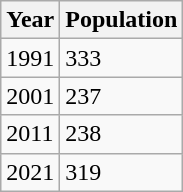<table class=wikitable>
<tr>
<th>Year</th>
<th>Population</th>
</tr>
<tr>
<td>1991</td>
<td>333</td>
</tr>
<tr>
<td>2001</td>
<td>237</td>
</tr>
<tr>
<td>2011</td>
<td>238</td>
</tr>
<tr>
<td>2021</td>
<td>319</td>
</tr>
</table>
